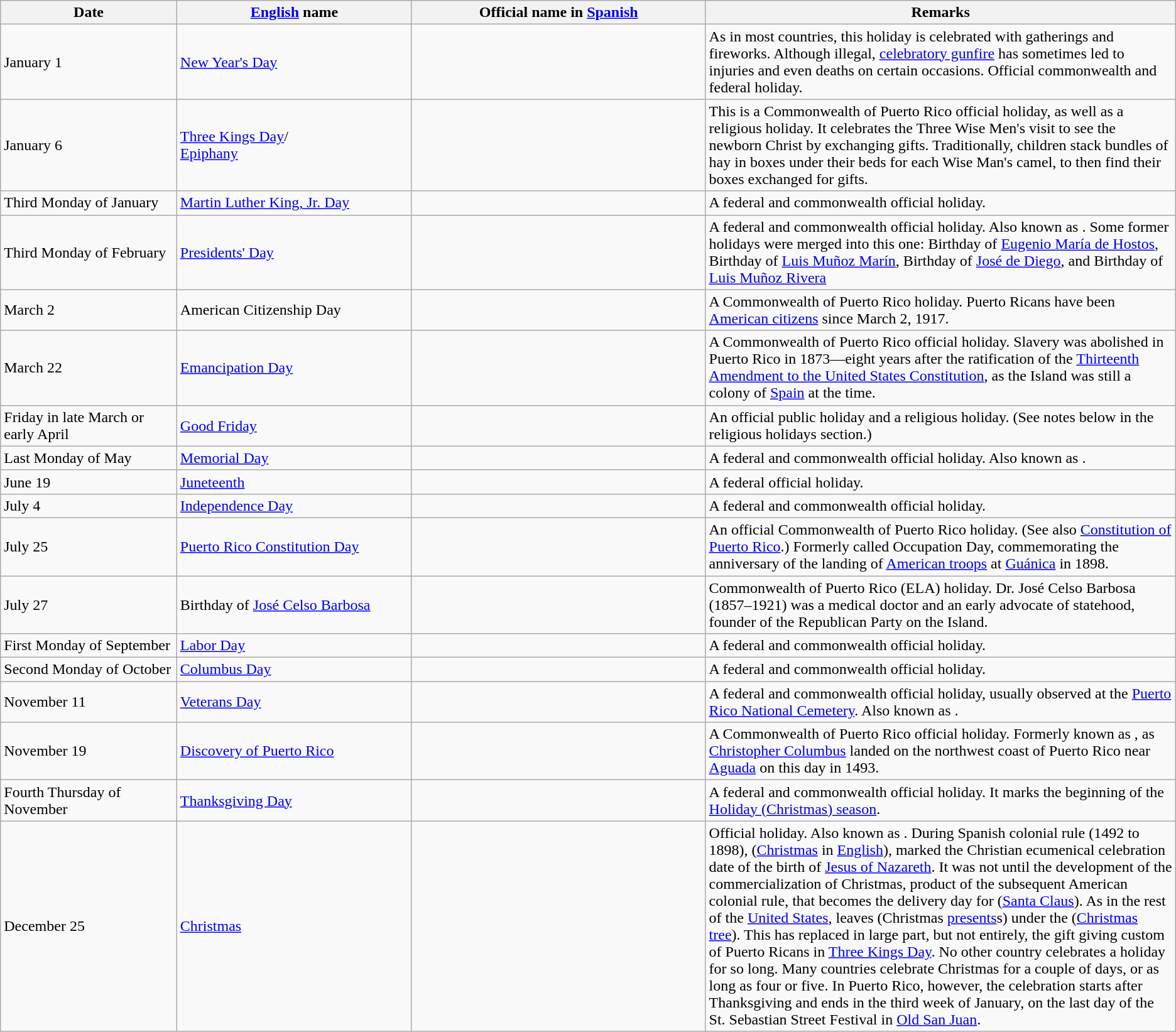<table class="wikitable">
<tr>
<th width="15%">Date</th>
<th width="20%"><a href='#'>English</a> name</th>
<th width="25%">Official name in <a href='#'>Spanish</a></th>
<th width="40%">Remarks</th>
</tr>
<tr>
<td>January 1</td>
<td><a href='#'>New Year's Day</a></td>
<td></td>
<td>As in most countries, this holiday is celebrated with gatherings and fireworks. Although illegal, <a href='#'>celebratory gunfire</a> has sometimes led to injuries and even deaths on certain occasions. Official commonwealth and federal holiday.</td>
</tr>
<tr>
<td>January 6</td>
<td><a href='#'>Three Kings Day</a>/<br><a href='#'>Epiphany</a></td>
<td></td>
<td>This is a Commonwealth of Puerto Rico official holiday, as well as a religious holiday. It celebrates the Three Wise Men's visit to see the newborn Christ by exchanging gifts. Traditionally, children stack bundles of hay in boxes under their beds for each Wise Man's camel, to then find their boxes exchanged for gifts.</td>
</tr>
<tr>
<td>Third Monday of January</td>
<td><a href='#'>Martin Luther King, Jr. Day</a></td>
<td></td>
<td>A federal and commonwealth official holiday.</td>
</tr>
<tr>
<td>Third Monday of February</td>
<td><a href='#'>Presidents' Day</a></td>
<td></td>
<td>A federal and commonwealth official holiday. Also known as . Some former holidays were merged into this one: Birthday of <a href='#'>Eugenio María de Hostos</a>, Birthday of <a href='#'>Luis Muñoz Marín</a>, Birthday of <a href='#'>José de Diego</a>, and Birthday of <a href='#'>Luis Muñoz Rivera</a></td>
</tr>
<tr>
<td>March 2</td>
<td>American Citizenship Day</td>
<td></td>
<td>A Commonwealth of Puerto Rico holiday. Puerto Ricans have been <a href='#'>American citizens</a> since March 2, 1917.</td>
</tr>
<tr>
<td>March 22</td>
<td><a href='#'>Emancipation Day</a></td>
<td></td>
<td>A Commonwealth of Puerto Rico official holiday. Slavery was abolished in Puerto Rico in 1873—eight years after the ratification of the <a href='#'>Thirteenth Amendment to the United States Constitution</a>, as the Island was still a colony of <a href='#'>Spain</a> at the time.</td>
</tr>
<tr>
<td>Friday in late March or early April</td>
<td><a href='#'>Good Friday</a></td>
<td></td>
<td>An official public holiday and a religious holiday. (See notes below in the religious holidays section.)</td>
</tr>
<tr>
<td>Last Monday of May</td>
<td><a href='#'>Memorial Day</a></td>
<td></td>
<td>A federal and commonwealth official holiday. Also known as .</td>
</tr>
<tr>
<td>June 19</td>
<td><a href='#'>Juneteenth</a></td>
<td></td>
<td>A federal official holiday.</td>
</tr>
<tr>
<td>July 4</td>
<td><a href='#'>Independence Day</a></td>
<td></td>
<td>A federal and commonwealth official holiday.</td>
</tr>
<tr>
<td>July 25</td>
<td><a href='#'>Puerto Rico Constitution Day</a></td>
<td></td>
<td>An official Commonwealth of Puerto Rico holiday. (See also <a href='#'>Constitution of Puerto Rico</a>.) Formerly called Occupation Day, commemorating the anniversary of the landing of <a href='#'>American troops</a> at <a href='#'>Guánica</a> in 1898.</td>
</tr>
<tr>
<td>July 27</td>
<td>Birthday of <a href='#'>José Celso Barbosa</a></td>
<td></td>
<td>Commonwealth of Puerto Rico (ELA) holiday. Dr. José Celso Barbosa (1857–1921) was a medical doctor and an early advocate of statehood, founder of the Republican Party on the Island.</td>
</tr>
<tr>
<td>First Monday of September</td>
<td><a href='#'>Labor Day</a></td>
<td></td>
<td>A federal and commonwealth official holiday.</td>
</tr>
<tr>
<td>Second Monday of October</td>
<td><a href='#'>Columbus Day</a></td>
<td></td>
<td>A federal and commonwealth official holiday.</td>
</tr>
<tr>
<td>November 11</td>
<td><a href='#'>Veterans Day</a></td>
<td></td>
<td>A federal and commonwealth official holiday, usually observed at the <a href='#'>Puerto Rico National Cemetery</a>. Also known as .</td>
</tr>
<tr>
<td>November 19</td>
<td><a href='#'>Discovery of Puerto Rico</a></td>
<td></td>
<td>A Commonwealth of Puerto Rico official holiday. Formerly known as , as <a href='#'>Christopher Columbus</a> landed on the northwest coast of Puerto Rico near <a href='#'>Aguada</a> on this day in 1493.</td>
</tr>
<tr>
<td>Fourth Thursday of November</td>
<td><a href='#'>Thanksgiving Day</a></td>
<td></td>
<td>A federal and commonwealth official holiday. It marks the beginning of the <a href='#'>Holiday (Christmas) season</a>.</td>
</tr>
<tr>
<td>December 25</td>
<td><a href='#'>Christmas</a></td>
<td></td>
<td>Official holiday. Also known as . During Spanish colonial rule (1492 to 1898),  (<a href='#'>Christmas</a> in <a href='#'>English</a>), marked the Christian ecumenical celebration date of the birth of <a href='#'>Jesus of Nazareth</a>. It was not until the development of the commercialization of Christmas, product of the subsequent American colonial rule, that  becomes the delivery day for  (<a href='#'>Santa Claus</a>). As in the rest of the <a href='#'>United States</a>,  leaves  (Christmas <a href='#'>presents</a>s) under the  (<a href='#'>Christmas tree</a>). This has replaced in large part, but not entirely, the gift giving custom of Puerto Ricans in <a href='#'>Three Kings Day</a>. No other country celebrates a holiday for so long. Many countries celebrate Christmas for a couple of days, or as long as four or five. In Puerto Rico, however, the celebration starts after Thanksgiving and ends in the third week of January, on the last day of the St. Sebastian Street Festival in <a href='#'>Old San Juan</a>.</td>
</tr>
</table>
